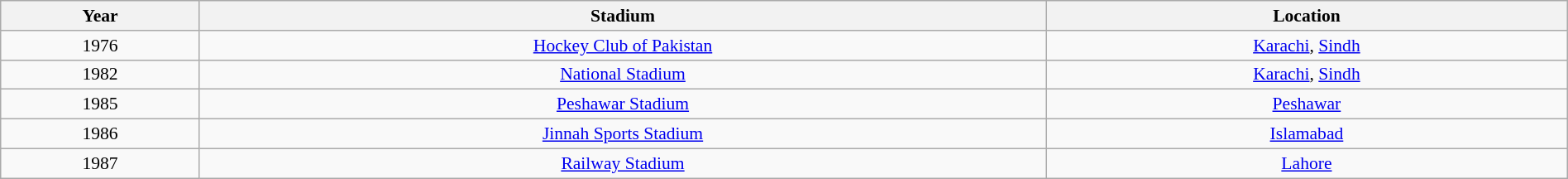<table class="wikitable" style="font-size:90%; width: 100%; text-align: center;">
<tr>
<th>Year</th>
<th>Stadium</th>
<th>Location</th>
</tr>
<tr>
<td>1976</td>
<td><a href='#'>Hockey Club of Pakistan</a></td>
<td><a href='#'>Karachi</a>, <a href='#'>Sindh</a></td>
</tr>
<tr>
<td>1982</td>
<td><a href='#'>National Stadium</a></td>
<td><a href='#'>Karachi</a>, <a href='#'>Sindh</a></td>
</tr>
<tr>
<td>1985</td>
<td><a href='#'>Peshawar Stadium</a></td>
<td><a href='#'>Peshawar</a></td>
</tr>
<tr>
<td>1986</td>
<td><a href='#'>Jinnah Sports Stadium</a></td>
<td><a href='#'>Islamabad</a></td>
</tr>
<tr>
<td>1987</td>
<td><a href='#'>Railway Stadium</a></td>
<td><a href='#'>Lahore</a></td>
</tr>
</table>
